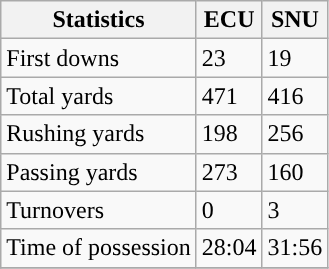<table class="wikitable" style="float: left;">
<tr>
<th>Statistics</th>
<th>ECU</th>
<th>SNU</th>
</tr>
<tr>
<td>First downs</td>
<td>23</td>
<td>19</td>
</tr>
<tr>
<td>Total yards</td>
<td>471</td>
<td>416</td>
</tr>
<tr>
<td>Rushing yards</td>
<td>198</td>
<td>256</td>
</tr>
<tr>
<td>Passing yards</td>
<td>273</td>
<td>160</td>
</tr>
<tr>
<td>Turnovers</td>
<td>0</td>
<td>3</td>
</tr>
<tr>
<td>Time of possession</td>
<td>28:04</td>
<td>31:56</td>
</tr>
<tr>
</tr>
</table>
